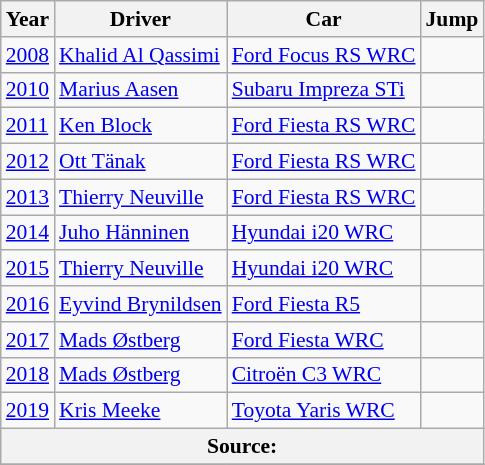<table class="wikitable" border="1" style="text-align:left; font-size:90%;">
<tr>
<th>Year</th>
<th>Driver</th>
<th>Car</th>
<th>Jump</th>
</tr>
<tr>
<td><a href='#'>2008</a></td>
<td> <a href='#'>Khalid Al Qassimi</a></td>
<td><a href='#'>Ford Focus RS WRC</a></td>
<td></td>
</tr>
<tr>
<td><a href='#'>2010</a></td>
<td> <a href='#'>Marius Aasen</a></td>
<td><a href='#'>Subaru Impreza STi</a></td>
<td></td>
</tr>
<tr>
<td><a href='#'>2011</a></td>
<td> <a href='#'>Ken Block</a></td>
<td><a href='#'>Ford Fiesta RS WRC</a></td>
<td></td>
</tr>
<tr>
<td><a href='#'>2012</a></td>
<td> <a href='#'>Ott Tänak</a></td>
<td><a href='#'>Ford Fiesta RS WRC</a></td>
<td></td>
</tr>
<tr>
<td><a href='#'>2013</a></td>
<td> <a href='#'>Thierry Neuville</a></td>
<td><a href='#'>Ford Fiesta RS WRC</a></td>
<td></td>
</tr>
<tr>
<td><a href='#'>2014</a></td>
<td> <a href='#'>Juho Hänninen</a></td>
<td><a href='#'>Hyundai i20 WRC</a></td>
<td></td>
</tr>
<tr>
<td><a href='#'>2015</a></td>
<td> <a href='#'>Thierry Neuville</a></td>
<td><a href='#'>Hyundai i20 WRC</a></td>
<td></td>
</tr>
<tr>
<td><a href='#'>2016</a></td>
<td> <a href='#'>Eyvind Brynildsen</a></td>
<td><a href='#'>Ford Fiesta R5</a></td>
<td></td>
</tr>
<tr>
<td><a href='#'>2017</a></td>
<td> <a href='#'>Mads Østberg</a></td>
<td><a href='#'>Ford Fiesta WRC</a></td>
<td></td>
</tr>
<tr>
<td><a href='#'>2018</a></td>
<td> <a href='#'>Mads Østberg</a></td>
<td><a href='#'>Citroën C3 WRC</a></td>
<td></td>
</tr>
<tr>
<td><a href='#'>2019</a></td>
<td> <a href='#'>Kris Meeke</a></td>
<td><a href='#'>Toyota Yaris WRC</a></td>
<td></td>
</tr>
<tr>
<th colspan="4">Source:</th>
</tr>
<tr>
</tr>
</table>
